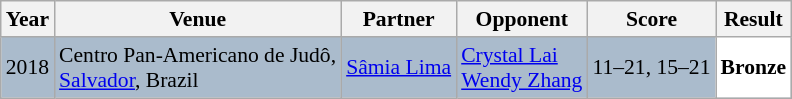<table class="sortable wikitable" style="font-size: 90%;">
<tr>
<th>Year</th>
<th>Venue</th>
<th>Partner</th>
<th>Opponent</th>
<th>Score</th>
<th>Result</th>
</tr>
<tr style="background:#AABBCC">
<td align="center">2018</td>
<td align="left">Centro Pan-Americano de Judô,<br><a href='#'>Salvador</a>, Brazil</td>
<td align="left"> <a href='#'>Sâmia Lima</a></td>
<td align="left"> <a href='#'>Crystal Lai</a><br> <a href='#'>Wendy Zhang</a></td>
<td align="left">11–21, 15–21</td>
<td style="text-align:left; background:white"> <strong>Bronze</strong></td>
</tr>
</table>
